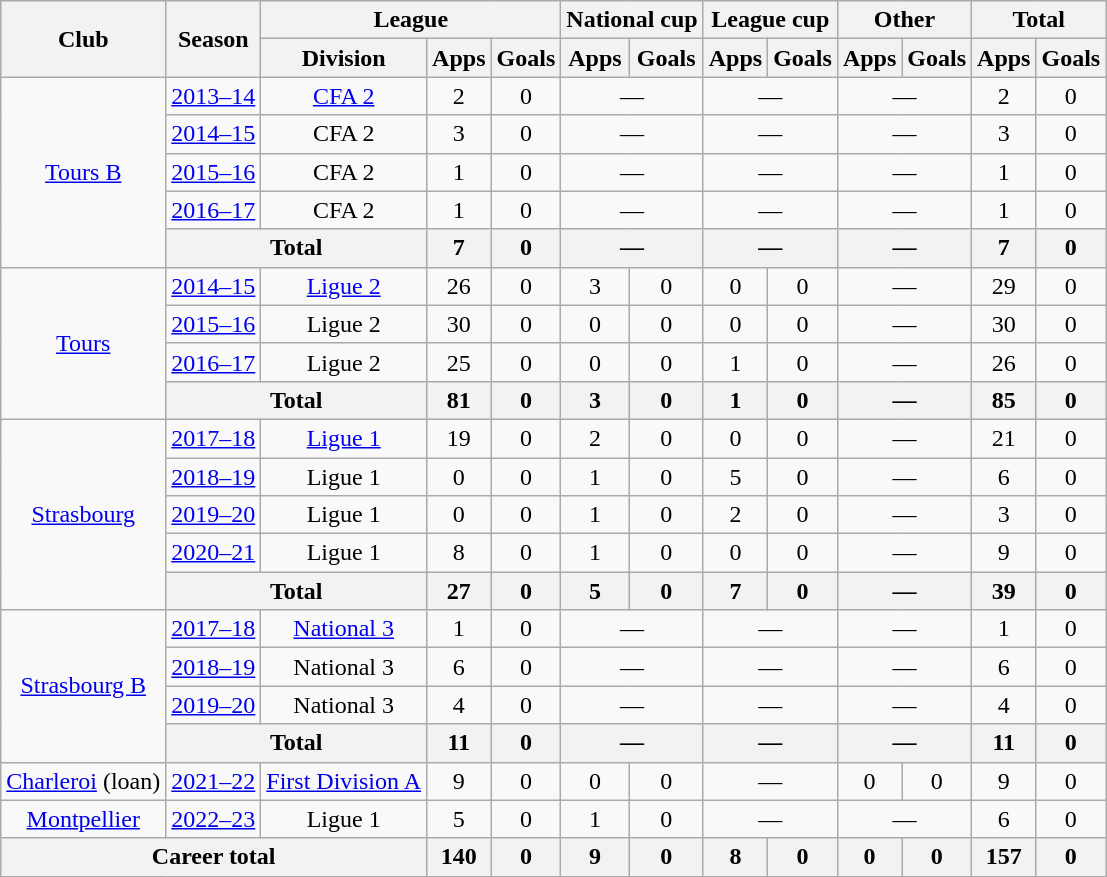<table class="wikitable" style="text-align: center">
<tr>
<th rowspan="2">Club</th>
<th rowspan="2">Season</th>
<th colspan="3">League</th>
<th colspan="2">National cup</th>
<th colspan="2">League cup</th>
<th colspan="2">Other</th>
<th colspan="2">Total</th>
</tr>
<tr>
<th>Division</th>
<th>Apps</th>
<th>Goals</th>
<th>Apps</th>
<th>Goals</th>
<th>Apps</th>
<th>Goals</th>
<th>Apps</th>
<th>Goals</th>
<th>Apps</th>
<th>Goals</th>
</tr>
<tr>
<td rowspan="5"><a href='#'>Tours B</a></td>
<td><a href='#'>2013–14</a></td>
<td><a href='#'>CFA 2</a></td>
<td>2</td>
<td>0</td>
<td colspan="2">—</td>
<td colspan="2">—</td>
<td colspan="2">—</td>
<td>2</td>
<td>0</td>
</tr>
<tr>
<td><a href='#'>2014–15</a></td>
<td>CFA 2</td>
<td>3</td>
<td>0</td>
<td colspan="2">—</td>
<td colspan="2">—</td>
<td colspan="2">—</td>
<td>3</td>
<td>0</td>
</tr>
<tr>
<td><a href='#'>2015–16</a></td>
<td>CFA 2</td>
<td>1</td>
<td>0</td>
<td colspan="2">—</td>
<td colspan="2">—</td>
<td colspan="2">—</td>
<td>1</td>
<td>0</td>
</tr>
<tr>
<td><a href='#'>2016–17</a></td>
<td>CFA 2</td>
<td>1</td>
<td>0</td>
<td colspan="2">—</td>
<td colspan="2">—</td>
<td colspan="2">—</td>
<td>1</td>
<td>0</td>
</tr>
<tr>
<th colspan="2">Total</th>
<th>7</th>
<th>0</th>
<th colspan="2">—</th>
<th colspan="2">—</th>
<th colspan="2">—</th>
<th>7</th>
<th>0</th>
</tr>
<tr>
<td rowspan="4"><a href='#'>Tours</a></td>
<td><a href='#'>2014–15</a></td>
<td><a href='#'>Ligue 2</a></td>
<td>26</td>
<td>0</td>
<td>3</td>
<td>0</td>
<td>0</td>
<td>0</td>
<td colspan="2">—</td>
<td>29</td>
<td>0</td>
</tr>
<tr>
<td><a href='#'>2015–16</a></td>
<td>Ligue 2</td>
<td>30</td>
<td>0</td>
<td>0</td>
<td>0</td>
<td>0</td>
<td>0</td>
<td colspan="2">—</td>
<td>30</td>
<td>0</td>
</tr>
<tr>
<td><a href='#'>2016–17</a></td>
<td>Ligue 2</td>
<td>25</td>
<td>0</td>
<td>0</td>
<td>0</td>
<td>1</td>
<td>0</td>
<td colspan="2">—</td>
<td>26</td>
<td>0</td>
</tr>
<tr>
<th colspan="2">Total</th>
<th>81</th>
<th>0</th>
<th>3</th>
<th>0</th>
<th>1</th>
<th>0</th>
<th colspan="2">—</th>
<th>85</th>
<th>0</th>
</tr>
<tr>
<td rowspan="5"><a href='#'>Strasbourg</a></td>
<td><a href='#'>2017–18</a></td>
<td><a href='#'>Ligue 1</a></td>
<td>19</td>
<td>0</td>
<td>2</td>
<td>0</td>
<td>0</td>
<td>0</td>
<td colspan="2">—</td>
<td>21</td>
<td>0</td>
</tr>
<tr>
<td><a href='#'>2018–19</a></td>
<td>Ligue 1</td>
<td>0</td>
<td>0</td>
<td>1</td>
<td>0</td>
<td>5</td>
<td>0</td>
<td colspan="2">—</td>
<td>6</td>
<td>0</td>
</tr>
<tr>
<td><a href='#'>2019–20</a></td>
<td>Ligue 1</td>
<td>0</td>
<td>0</td>
<td>1</td>
<td>0</td>
<td>2</td>
<td>0</td>
<td colspan="2">—</td>
<td>3</td>
<td>0</td>
</tr>
<tr>
<td><a href='#'>2020–21</a></td>
<td>Ligue 1</td>
<td>8</td>
<td>0</td>
<td>1</td>
<td>0</td>
<td>0</td>
<td>0</td>
<td colspan="2">—</td>
<td>9</td>
<td>0</td>
</tr>
<tr>
<th colspan="2">Total</th>
<th>27</th>
<th>0</th>
<th>5</th>
<th>0</th>
<th>7</th>
<th>0</th>
<th colspan="2">—</th>
<th>39</th>
<th>0</th>
</tr>
<tr>
<td rowspan="4"><a href='#'>Strasbourg B</a></td>
<td><a href='#'>2017–18</a></td>
<td><a href='#'>National 3</a></td>
<td>1</td>
<td>0</td>
<td colspan="2">—</td>
<td colspan="2">—</td>
<td colspan="2">—</td>
<td>1</td>
<td>0</td>
</tr>
<tr>
<td><a href='#'>2018–19</a></td>
<td>National 3</td>
<td>6</td>
<td>0</td>
<td colspan="2">—</td>
<td colspan="2">—</td>
<td colspan="2">—</td>
<td>6</td>
<td>0</td>
</tr>
<tr>
<td><a href='#'>2019–20</a></td>
<td>National 3</td>
<td>4</td>
<td>0</td>
<td colspan="2">—</td>
<td colspan="2">—</td>
<td colspan="2">—</td>
<td>4</td>
<td>0</td>
</tr>
<tr>
<th colspan="2">Total</th>
<th>11</th>
<th>0</th>
<th colspan="2">—</th>
<th colspan="2">—</th>
<th colspan="2">—</th>
<th>11</th>
<th>0</th>
</tr>
<tr>
<td><a href='#'>Charleroi</a> (loan)</td>
<td><a href='#'>2021–22</a></td>
<td><a href='#'>First Division A</a></td>
<td>9</td>
<td>0</td>
<td>0</td>
<td>0</td>
<td colspan="2">—</td>
<td>0</td>
<td>0</td>
<td>9</td>
<td>0</td>
</tr>
<tr>
<td><a href='#'>Montpellier</a></td>
<td><a href='#'>2022–23</a></td>
<td>Ligue 1</td>
<td>5</td>
<td>0</td>
<td>1</td>
<td>0</td>
<td colspan="2">—</td>
<td colspan="2">—</td>
<td>6</td>
<td>0</td>
</tr>
<tr>
<th colspan="3">Career total</th>
<th>140</th>
<th>0</th>
<th>9</th>
<th>0</th>
<th>8</th>
<th>0</th>
<th>0</th>
<th>0</th>
<th>157</th>
<th>0</th>
</tr>
</table>
